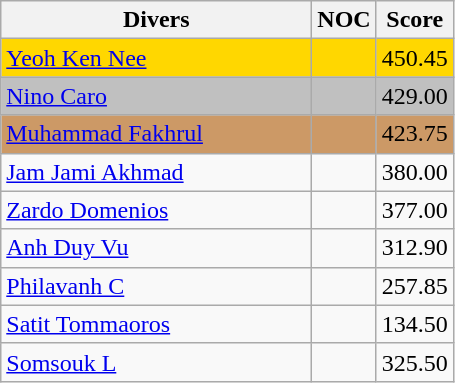<table class=wikitable style="text-align:left">
<tr>
<th width=200>Divers</th>
<th width=10>NOC</th>
<th width=20>Score</th>
</tr>
<tr bgcolor=gold>
<td><a href='#'>Yeoh Ken Nee</a></td>
<td></td>
<td>450.45</td>
</tr>
<tr bgcolor=silver>
<td><a href='#'>Nino Caro</a></td>
<td></td>
<td>429.00</td>
</tr>
<tr bgcolor=CC9966>
<td><a href='#'>Muhammad Fakhrul</a></td>
<td></td>
<td>423.75</td>
</tr>
<tr>
<td><a href='#'>Jam Jami Akhmad</a></td>
<td></td>
<td>380.00</td>
</tr>
<tr>
<td><a href='#'>Zardo Domenios</a></td>
<td></td>
<td>377.00</td>
</tr>
<tr>
<td><a href='#'>Anh Duy Vu</a></td>
<td></td>
<td>312.90</td>
</tr>
<tr>
<td><a href='#'>Philavanh C</a></td>
<td></td>
<td>257.85</td>
</tr>
<tr>
<td><a href='#'>Satit Tommaoros</a></td>
<td></td>
<td>134.50</td>
</tr>
<tr>
<td><a href='#'>Somsouk L</a></td>
<td></td>
<td>325.50</td>
</tr>
</table>
